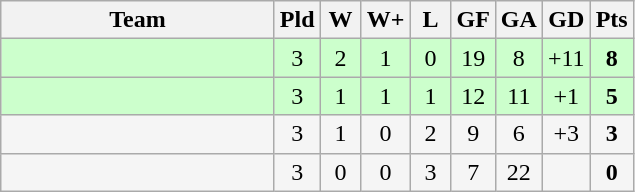<table class="wikitable" style="text-align: center;">
<tr>
<th width="175">Team</th>
<th width="20">Pld</th>
<th width="20">W</th>
<th width="20">W+</th>
<th width="20">L</th>
<th width="20">GF</th>
<th width="20">GA</th>
<th width="20">GD</th>
<th width="20">Pts</th>
</tr>
<tr align=center style="background:#ccffcc;">
<td style="text-align:left;"></td>
<td>3</td>
<td>2</td>
<td>1</td>
<td>0</td>
<td>19</td>
<td>8</td>
<td>+11</td>
<td><strong>8</strong></td>
</tr>
<tr align=center style="background:#ccffcc;">
<td style="text-align:left;"></td>
<td>3</td>
<td>1</td>
<td>1</td>
<td>1</td>
<td>12</td>
<td>11</td>
<td>+1</td>
<td><strong>5</strong></td>
</tr>
<tr align=center style="background:#f5f5f5;">
<td style="text-align:left;"></td>
<td>3</td>
<td>1</td>
<td>0</td>
<td>2</td>
<td>9</td>
<td>6</td>
<td>+3</td>
<td><strong>3</strong></td>
</tr>
<tr align=center style="background:#f5f5f5;">
<td style="text-align:left;"></td>
<td>3</td>
<td>0</td>
<td>0</td>
<td>3</td>
<td>7</td>
<td>22</td>
<td></td>
<td><strong>0</strong></td>
</tr>
</table>
